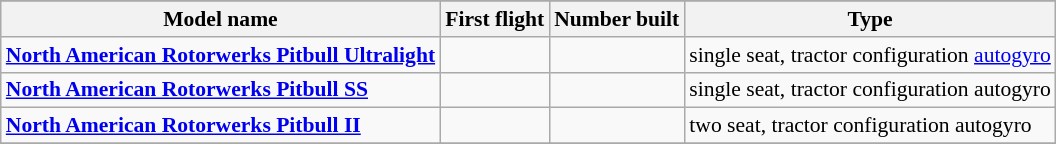<table class="wikitable" align=center style="font-size:90%;">
<tr>
</tr>
<tr style="background:#efefef;">
<th>Model name</th>
<th>First flight</th>
<th>Number built</th>
<th>Type</th>
</tr>
<tr>
<td align=left><strong><a href='#'>North American Rotorwerks Pitbull Ultralight</a></strong></td>
<td align=center></td>
<td align=center></td>
<td align=left>single seat, tractor configuration <a href='#'>autogyro</a></td>
</tr>
<tr>
<td align=left><strong><a href='#'>North American Rotorwerks Pitbull SS</a></strong></td>
<td align=center></td>
<td align=center></td>
<td align=left>single seat, tractor configuration autogyro</td>
</tr>
<tr>
<td align=left><strong><a href='#'>North American Rotorwerks Pitbull II</a></strong></td>
<td align=center></td>
<td align=center></td>
<td align=left>two seat, tractor configuration autogyro</td>
</tr>
<tr>
</tr>
</table>
